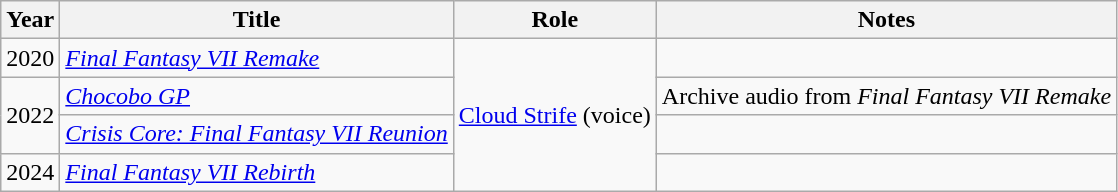<table class="wikitable sortable">
<tr>
<th>Year</th>
<th>Title</th>
<th>Role</th>
<th>Notes</th>
</tr>
<tr>
<td>2020</td>
<td><em><a href='#'>Final Fantasy VII Remake</a></em></td>
<td rowspan="4"><a href='#'>Cloud Strife</a> (voice)</td>
<td></td>
</tr>
<tr>
<td rowspan="2">2022</td>
<td><em><a href='#'>Chocobo GP</a></em></td>
<td>Archive audio from <em>Final Fantasy VII Remake</em></td>
</tr>
<tr>
<td><em><a href='#'>Crisis Core: Final Fantasy VII Reunion</a></em></td>
<td></td>
</tr>
<tr>
<td>2024</td>
<td><em><a href='#'>Final Fantasy VII Rebirth</a></em></td>
<td></td>
</tr>
</table>
